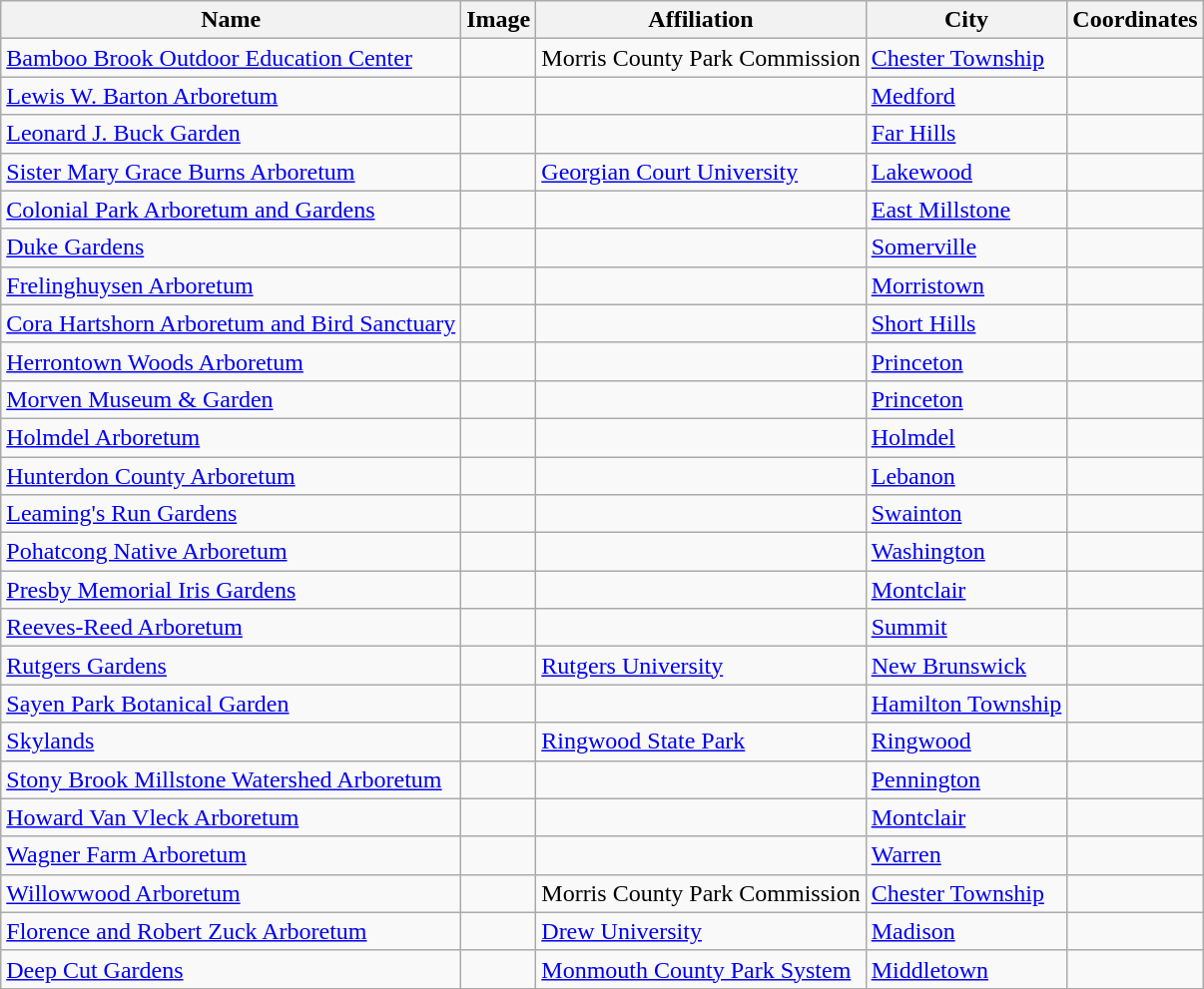<table class="sortable wikitable">
<tr>
<th scope="col">Name</th>
<th scope="col">Image</th>
<th scope="col">Affiliation</th>
<th scope="col">City</th>
<th scope="col">Coordinates</th>
</tr>
<tr>
<td><a href='#'>Bamboo Brook Outdoor Education Center</a></td>
<td></td>
<td>Morris County Park Commission</td>
<td><a href='#'>Chester Township</a></td>
<td></td>
</tr>
<tr>
<td><a href='#'>Lewis W. Barton Arboretum</a></td>
<td></td>
<td></td>
<td><a href='#'>Medford</a></td>
<td></td>
</tr>
<tr>
<td><a href='#'>Leonard J. Buck Garden</a></td>
<td></td>
<td></td>
<td><a href='#'>Far Hills</a></td>
<td></td>
</tr>
<tr>
<td><a href='#'>Sister Mary Grace Burns Arboretum</a></td>
<td></td>
<td><a href='#'>Georgian Court University</a></td>
<td><a href='#'>Lakewood</a></td>
<td></td>
</tr>
<tr>
<td><a href='#'>Colonial Park Arboretum and Gardens</a></td>
<td></td>
<td></td>
<td><a href='#'>East Millstone</a></td>
<td></td>
</tr>
<tr>
<td><a href='#'>Duke Gardens</a></td>
<td></td>
<td></td>
<td><a href='#'>Somerville</a></td>
<td></td>
</tr>
<tr>
<td><a href='#'>Frelinghuysen Arboretum</a></td>
<td></td>
<td></td>
<td><a href='#'>Morristown</a></td>
<td></td>
</tr>
<tr>
<td><a href='#'>Cora Hartshorn Arboretum and Bird Sanctuary</a></td>
<td></td>
<td></td>
<td><a href='#'>Short Hills</a></td>
<td></td>
</tr>
<tr>
<td><a href='#'>Herrontown Woods Arboretum</a></td>
<td></td>
<td></td>
<td><a href='#'>Princeton</a></td>
<td></td>
</tr>
<tr>
<td><a href='#'>Morven Museum & Garden</a></td>
<td></td>
<td></td>
<td><a href='#'>Princeton</a></td>
<td></td>
</tr>
<tr>
<td><a href='#'>Holmdel Arboretum</a></td>
<td></td>
<td></td>
<td><a href='#'>Holmdel</a></td>
<td></td>
</tr>
<tr>
<td><a href='#'>Hunterdon County Arboretum</a></td>
<td></td>
<td></td>
<td><a href='#'>Lebanon</a></td>
<td></td>
</tr>
<tr>
<td><a href='#'>Leaming's Run Gardens</a></td>
<td></td>
<td></td>
<td><a href='#'>Swainton</a></td>
<td></td>
</tr>
<tr>
<td><a href='#'>Pohatcong Native Arboretum</a></td>
<td></td>
<td></td>
<td><a href='#'>Washington</a></td>
<td></td>
</tr>
<tr>
<td><a href='#'>Presby Memorial Iris Gardens</a></td>
<td></td>
<td></td>
<td><a href='#'>Montclair</a></td>
<td></td>
</tr>
<tr>
<td><a href='#'>Reeves-Reed Arboretum</a></td>
<td></td>
<td></td>
<td><a href='#'>Summit</a></td>
<td></td>
</tr>
<tr>
<td><a href='#'>Rutgers Gardens</a></td>
<td></td>
<td><a href='#'>Rutgers University</a></td>
<td><a href='#'>New Brunswick</a></td>
<td></td>
</tr>
<tr>
<td><a href='#'>Sayen Park Botanical Garden</a></td>
<td></td>
<td></td>
<td><a href='#'>Hamilton Township</a></td>
<td></td>
</tr>
<tr>
<td><a href='#'>Skylands</a></td>
<td></td>
<td><a href='#'>Ringwood State Park</a></td>
<td><a href='#'>Ringwood</a></td>
<td></td>
</tr>
<tr>
<td><a href='#'>Stony Brook Millstone Watershed Arboretum</a></td>
<td></td>
<td></td>
<td><a href='#'>Pennington</a></td>
<td></td>
</tr>
<tr>
<td><a href='#'>Howard Van Vleck Arboretum</a></td>
<td></td>
<td></td>
<td><a href='#'>Montclair</a></td>
<td></td>
</tr>
<tr>
<td><a href='#'>Wagner Farm Arboretum</a></td>
<td></td>
<td></td>
<td><a href='#'>Warren</a></td>
<td></td>
</tr>
<tr>
<td><a href='#'>Willowwood Arboretum</a></td>
<td></td>
<td>Morris County Park Commission</td>
<td><a href='#'>Chester Township</a></td>
<td></td>
</tr>
<tr>
<td><a href='#'>Florence and Robert Zuck Arboretum</a></td>
<td></td>
<td><a href='#'>Drew University</a></td>
<td><a href='#'>Madison</a></td>
<td></td>
</tr>
<tr>
<td><a href='#'>Deep Cut Gardens</a></td>
<td></td>
<td><a href='#'>Monmouth County Park System</a></td>
<td><a href='#'>Middletown</a></td>
<td></td>
</tr>
</table>
